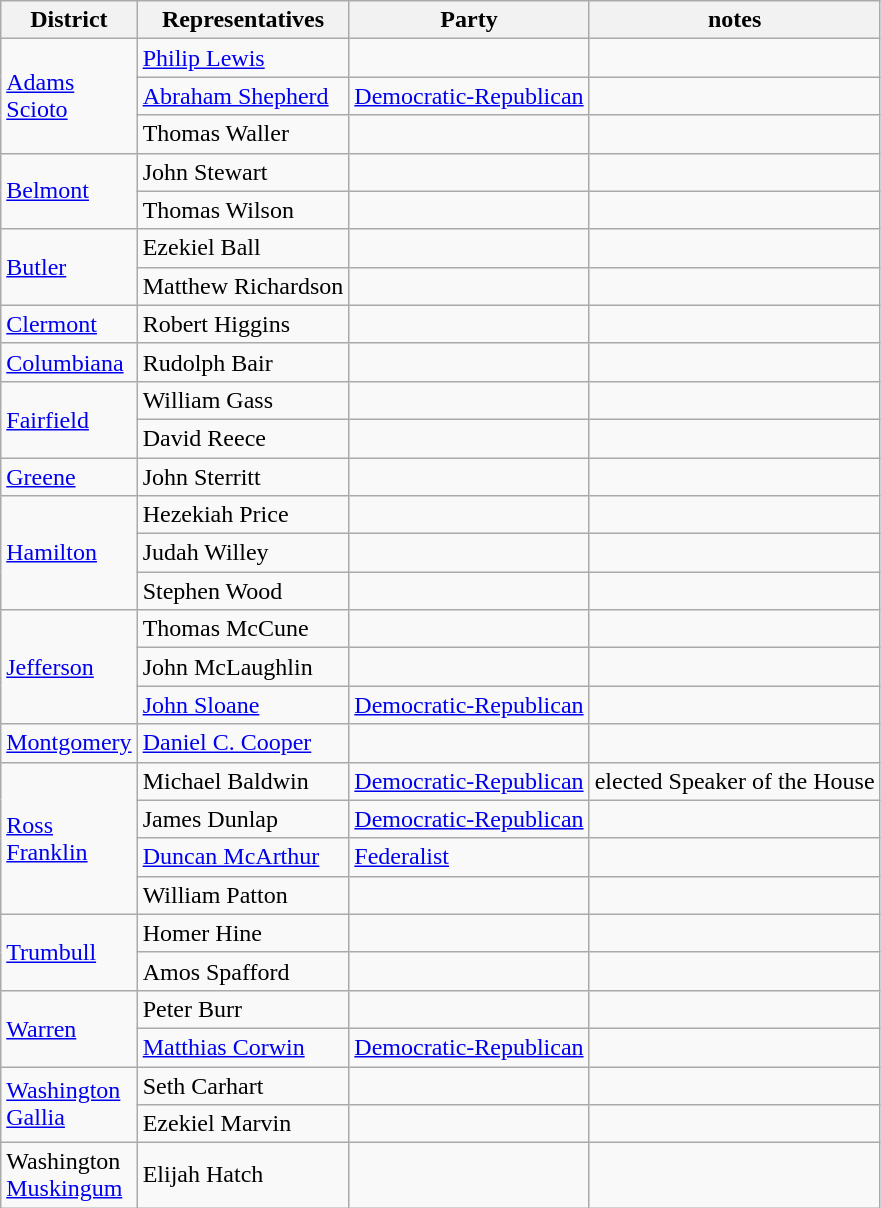<table class="wikitable">
<tr>
<th>District</th>
<th>Representatives</th>
<th>Party</th>
<th>notes</th>
</tr>
<tr>
<td rowspan=3><a href='#'>Adams</a><br><a href='#'>Scioto</a></td>
<td><a href='#'>Philip Lewis</a></td>
<td></td>
<td></td>
</tr>
<tr>
<td><a href='#'>Abraham Shepherd</a></td>
<td><a href='#'>Democratic-Republican</a></td>
<td></td>
</tr>
<tr>
<td>Thomas Waller</td>
<td></td>
<td></td>
</tr>
<tr>
<td rowspan=2><a href='#'>Belmont</a></td>
<td>John Stewart</td>
<td></td>
<td></td>
</tr>
<tr>
<td>Thomas Wilson</td>
<td></td>
<td></td>
</tr>
<tr>
<td rowspan=2><a href='#'>Butler</a></td>
<td>Ezekiel Ball</td>
<td></td>
<td></td>
</tr>
<tr>
<td>Matthew Richardson</td>
<td></td>
<td></td>
</tr>
<tr>
<td><a href='#'>Clermont</a></td>
<td>Robert Higgins</td>
<td></td>
<td></td>
</tr>
<tr>
<td><a href='#'>Columbiana</a></td>
<td>Rudolph Bair</td>
<td></td>
<td></td>
</tr>
<tr>
<td rowspan=2><a href='#'>Fairfield</a></td>
<td>William Gass</td>
<td></td>
<td></td>
</tr>
<tr>
<td>David Reece</td>
<td></td>
<td></td>
</tr>
<tr>
<td><a href='#'>Greene</a></td>
<td>John Sterritt</td>
<td></td>
<td></td>
</tr>
<tr>
<td rowspan=3><a href='#'>Hamilton</a></td>
<td>Hezekiah Price</td>
<td></td>
<td></td>
</tr>
<tr>
<td>Judah Willey</td>
<td></td>
<td></td>
</tr>
<tr>
<td>Stephen Wood</td>
<td></td>
<td></td>
</tr>
<tr>
<td rowspan=3><a href='#'>Jefferson</a></td>
<td>Thomas McCune</td>
<td></td>
<td></td>
</tr>
<tr>
<td>John McLaughlin</td>
<td></td>
<td></td>
</tr>
<tr>
<td><a href='#'>John Sloane</a></td>
<td><a href='#'>Democratic-Republican</a></td>
<td></td>
</tr>
<tr>
<td><a href='#'>Montgomery</a></td>
<td><a href='#'>Daniel C. Cooper</a></td>
<td></td>
<td></td>
</tr>
<tr>
<td rowspan=4><a href='#'>Ross</a><br><a href='#'>Franklin</a></td>
<td>Michael Baldwin</td>
<td><a href='#'>Democratic-Republican</a></td>
<td>elected Speaker of the House</td>
</tr>
<tr>
<td>James Dunlap</td>
<td><a href='#'>Democratic-Republican</a></td>
<td></td>
</tr>
<tr>
<td><a href='#'>Duncan McArthur</a></td>
<td><a href='#'>Federalist</a></td>
<td></td>
</tr>
<tr>
<td>William Patton</td>
<td></td>
<td></td>
</tr>
<tr>
<td rowspan=2><a href='#'>Trumbull</a></td>
<td>Homer Hine</td>
<td></td>
<td></td>
</tr>
<tr>
<td>Amos Spafford</td>
<td></td>
<td></td>
</tr>
<tr>
<td rowspan=2><a href='#'>Warren</a></td>
<td>Peter Burr</td>
<td></td>
<td></td>
</tr>
<tr>
<td><a href='#'>Matthias Corwin</a></td>
<td><a href='#'>Democratic-Republican</a></td>
<td></td>
</tr>
<tr>
<td rowspan=2><a href='#'>Washington</a><br><a href='#'>Gallia</a></td>
<td>Seth Carhart</td>
<td></td>
<td></td>
</tr>
<tr>
<td>Ezekiel Marvin</td>
<td></td>
<td></td>
</tr>
<tr>
<td>Washington<br><a href='#'>Muskingum</a></td>
<td>Elijah Hatch</td>
<td></td>
<td></td>
</tr>
</table>
